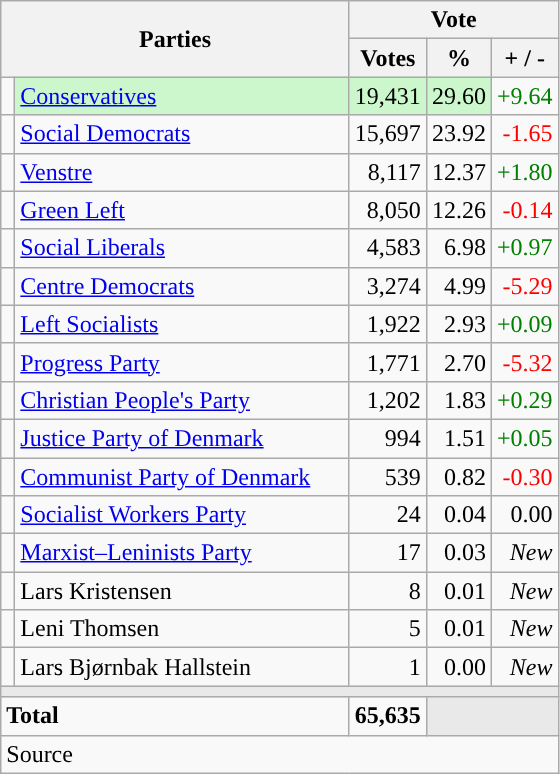<table class="wikitable" style="text-align:right;">
<tr>
<th style="text-align:centre;" rowspan="2" colspan="2" width="225">Parties</th>
<th colspan="3">Vote</th>
</tr>
<tr>
<th width="15">Votes</th>
<th width="15">%</th>
<th width="15">+ / -</th>
</tr>
<tr>
<td width="2" style="color:inherit;background:"></td>
<td bgcolor=#ccf7cc  align="left"><a href='#'>Conservatives</a></td>
<td bgcolor=#ccf7cc>19,431</td>
<td bgcolor=#ccf7cc>29.60</td>
<td style=color:green;>+9.64</td>
</tr>
<tr>
<td width="2" style="color:inherit;background:"></td>
<td align="left"><a href='#'>Social Democrats</a></td>
<td>15,697</td>
<td>23.92</td>
<td style=color:red;>-1.65</td>
</tr>
<tr>
<td width="2" style="color:inherit;background:"></td>
<td align="left"><a href='#'>Venstre</a></td>
<td>8,117</td>
<td>12.37</td>
<td style=color:green;>+1.80</td>
</tr>
<tr>
<td width="2" style="color:inherit;background:"></td>
<td align="left"><a href='#'>Green Left</a></td>
<td>8,050</td>
<td>12.26</td>
<td style=color:red;>-0.14</td>
</tr>
<tr>
<td width="2" style="color:inherit;background:"></td>
<td align="left"><a href='#'>Social Liberals</a></td>
<td>4,583</td>
<td>6.98</td>
<td style=color:green;>+0.97</td>
</tr>
<tr>
<td width="2" style="color:inherit;background:"></td>
<td align="left"><a href='#'>Centre Democrats</a></td>
<td>3,274</td>
<td>4.99</td>
<td style=color:red;>-5.29</td>
</tr>
<tr>
<td width="2" style="color:inherit;background:"></td>
<td align="left"><a href='#'>Left Socialists</a></td>
<td>1,922</td>
<td>2.93</td>
<td style=color:green;>+0.09</td>
</tr>
<tr>
<td width="2" style="color:inherit;background:"></td>
<td align="left"><a href='#'>Progress Party</a></td>
<td>1,771</td>
<td>2.70</td>
<td style=color:red;>-5.32</td>
</tr>
<tr>
<td width="2" style="color:inherit;background:"></td>
<td align="left"><a href='#'>Christian People's Party</a></td>
<td>1,202</td>
<td>1.83</td>
<td style=color:green;>+0.29</td>
</tr>
<tr>
<td width="2" style="color:inherit;background:"></td>
<td align="left"><a href='#'>Justice Party of Denmark</a></td>
<td>994</td>
<td>1.51</td>
<td style=color:green;>+0.05</td>
</tr>
<tr>
<td width="2" style="color:inherit;background:"></td>
<td align="left"><a href='#'>Communist Party of Denmark</a></td>
<td>539</td>
<td>0.82</td>
<td style=color:red;>-0.30</td>
</tr>
<tr>
<td width="2" style="color:inherit;background:"></td>
<td align="left"><a href='#'>Socialist Workers Party</a></td>
<td>24</td>
<td>0.04</td>
<td>0.00</td>
</tr>
<tr>
<td width="2" style="color:inherit;background:"></td>
<td align="left"><a href='#'>Marxist–Leninists Party</a></td>
<td>17</td>
<td>0.03</td>
<td><em>New</em></td>
</tr>
<tr>
<td width="2" style="color:inherit;background:"></td>
<td align="left">Lars Kristensen</td>
<td>8</td>
<td>0.01</td>
<td><em>New</em></td>
</tr>
<tr>
<td width="2" style="color:inherit;background:"></td>
<td align="left">Leni Thomsen</td>
<td>5</td>
<td>0.01</td>
<td><em>New</em></td>
</tr>
<tr>
<td width="2" style="color:inherit;background:"></td>
<td align="left">Lars Bjørnbak Hallstein</td>
<td>1</td>
<td>0.00</td>
<td><em>New</em></td>
</tr>
<tr>
<td colspan="7" bgcolor="#E9E9E9"></td>
</tr>
<tr>
<td align="left" colspan="2"><strong>Total</strong></td>
<td><strong>65,635</strong></td>
<td bgcolor="#E9E9E9" colspan="2"></td>
</tr>
<tr>
<td align="left" colspan="6">Source</td>
</tr>
</table>
